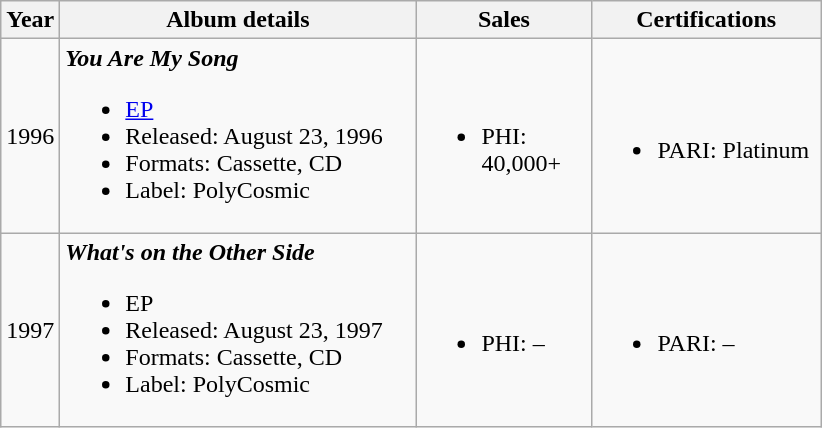<table class="wikitable">
<tr>
<th>Year</th>
<th width=230>Album details</th>
<th width=110>Sales</th>
<th width=145>Certifications</th>
</tr>
<tr>
<td>1996</td>
<td><strong><em>You Are My Song</em></strong><br><ul><li><a href='#'>EP</a></li><li>Released: August 23, 1996</li><li>Formats: Cassette, CD</li><li>Label: PolyCosmic</li></ul></td>
<td><br><ul><li>PHI: 40,000+</li></ul></td>
<td><br><ul><li>PARI: Platinum</li></ul></td>
</tr>
<tr>
<td>1997</td>
<td><strong><em>What's on the Other Side</em></strong><br><ul><li>EP</li><li>Released: August 23, 1997</li><li>Formats: Cassette, CD</li><li>Label: PolyCosmic</li></ul></td>
<td><br><ul><li>PHI: –</li></ul></td>
<td><br><ul><li>PARI: –</li></ul></td>
</tr>
</table>
